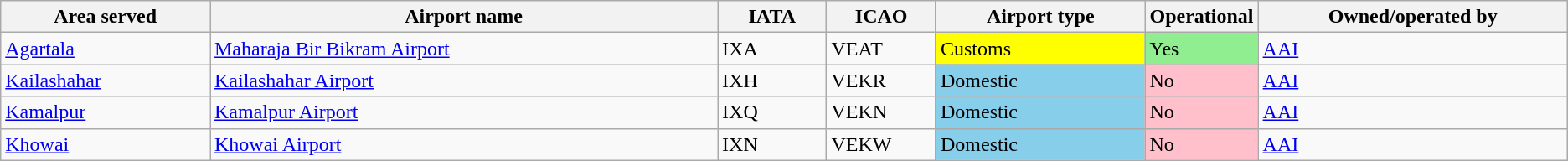<table class="sortable wikitable"style="text-align:left;"style="font-size: 85%">
<tr>
<th style="width:10em;">Area served</th>
<th style="width:25em;">Airport name</th>
<th style="width:5em;">IATA</th>
<th style="width:5em;">ICAO</th>
<th style="width:10em;">Airport type</th>
<th style="width:5em;">Operational</th>
<th style="width:15em;">Owned/operated by</th>
</tr>
<tr>
<td><a href='#'>Agartala</a></td>
<td><a href='#'>Maharaja Bir Bikram Airport</a></td>
<td>IXA</td>
<td>VEAT</td>
<td style="background:yellow;">Customs</td>
<td style="background:lightgreen;">Yes</td>
<td><a href='#'>AAI</a></td>
</tr>
<tr>
<td><a href='#'>Kailashahar</a></td>
<td><a href='#'>Kailashahar Airport</a></td>
<td>IXH</td>
<td>VEKR</td>
<td style="background:skyblue;">Domestic</td>
<td style="background:pink;">No</td>
<td><a href='#'>AAI</a></td>
</tr>
<tr>
<td><a href='#'>Kamalpur</a></td>
<td><a href='#'>Kamalpur Airport</a></td>
<td>IXQ</td>
<td>VEKN</td>
<td style="background:skyblue;">Domestic</td>
<td style="background:pink;">No</td>
<td><a href='#'>AAI</a></td>
</tr>
<tr>
<td><a href='#'>Khowai</a></td>
<td><a href='#'>Khowai Airport</a></td>
<td>IXN</td>
<td>VEKW</td>
<td style="background:skyblue;">Domestic</td>
<td style="background:pink;">No</td>
<td><a href='#'>AAI</a></td>
</tr>
</table>
